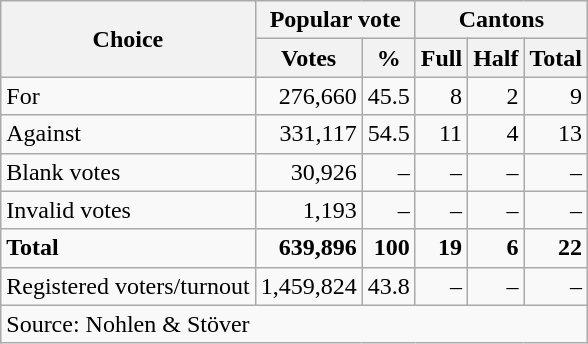<table class=wikitable style=text-align:right>
<tr>
<th rowspan=2>Choice</th>
<th colspan=2>Popular vote</th>
<th colspan=3>Cantons</th>
</tr>
<tr>
<th>Votes</th>
<th>%</th>
<th>Full</th>
<th>Half</th>
<th>Total</th>
</tr>
<tr>
<td align=left>For</td>
<td>276,660</td>
<td>45.5</td>
<td>8</td>
<td>2</td>
<td>9</td>
</tr>
<tr>
<td align=left>Against</td>
<td>331,117</td>
<td>54.5</td>
<td>11</td>
<td>4</td>
<td>13</td>
</tr>
<tr>
<td align=left>Blank votes</td>
<td>30,926</td>
<td>–</td>
<td>–</td>
<td>–</td>
<td>–</td>
</tr>
<tr>
<td align=left>Invalid votes</td>
<td>1,193</td>
<td>–</td>
<td>–</td>
<td>–</td>
<td>–</td>
</tr>
<tr>
<td align=left><strong>Total</strong></td>
<td><strong>639,896</strong></td>
<td><strong>100</strong></td>
<td><strong>19</strong></td>
<td><strong>6</strong></td>
<td><strong>22</strong></td>
</tr>
<tr>
<td align=left>Registered voters/turnout</td>
<td>1,459,824</td>
<td>43.8</td>
<td>–</td>
<td>–</td>
<td>–</td>
</tr>
<tr>
<td align=left colspan=6>Source: Nohlen & Stöver</td>
</tr>
</table>
